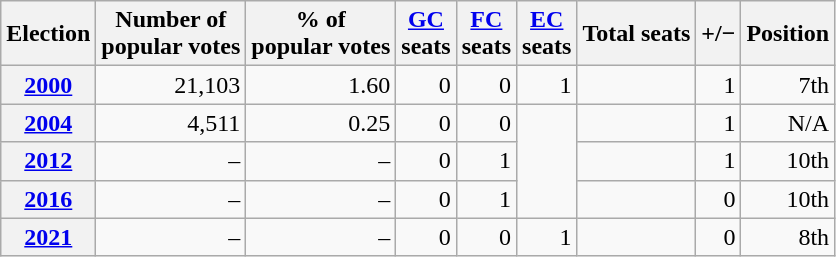<table class="wikitable" style="text-align: right;">
<tr align=center>
<th><strong>Election</strong></th>
<th>Number of<br>popular votes</th>
<th>% of<br>popular votes</th>
<th><a href='#'>GC</a><br>seats</th>
<th><a href='#'>FC</a><br>seats</th>
<th><a href='#'>EC</a><br>seats</th>
<th>Total seats</th>
<th>+/−</th>
<th>Position</th>
</tr>
<tr>
<th><a href='#'>2000</a></th>
<td>21,103</td>
<td>1.60</td>
<td>0</td>
<td>0</td>
<td>1</td>
<td></td>
<td>1</td>
<td>7th</td>
</tr>
<tr>
<th><a href='#'>2004</a></th>
<td>4,511</td>
<td>0.25</td>
<td>0</td>
<td>0</td>
<td rowspan=3></td>
<td></td>
<td>1</td>
<td>N/A</td>
</tr>
<tr>
<th><a href='#'>2012</a></th>
<td> –</td>
<td> –</td>
<td>0</td>
<td>1</td>
<td></td>
<td>1</td>
<td>10th</td>
</tr>
<tr>
<th><a href='#'>2016</a></th>
<td>–</td>
<td>–</td>
<td>0</td>
<td>1</td>
<td></td>
<td>0</td>
<td>10th</td>
</tr>
<tr>
<th><a href='#'>2021</a></th>
<td>–</td>
<td>–</td>
<td>0</td>
<td>0</td>
<td>1</td>
<td></td>
<td>0</td>
<td>8th</td>
</tr>
</table>
